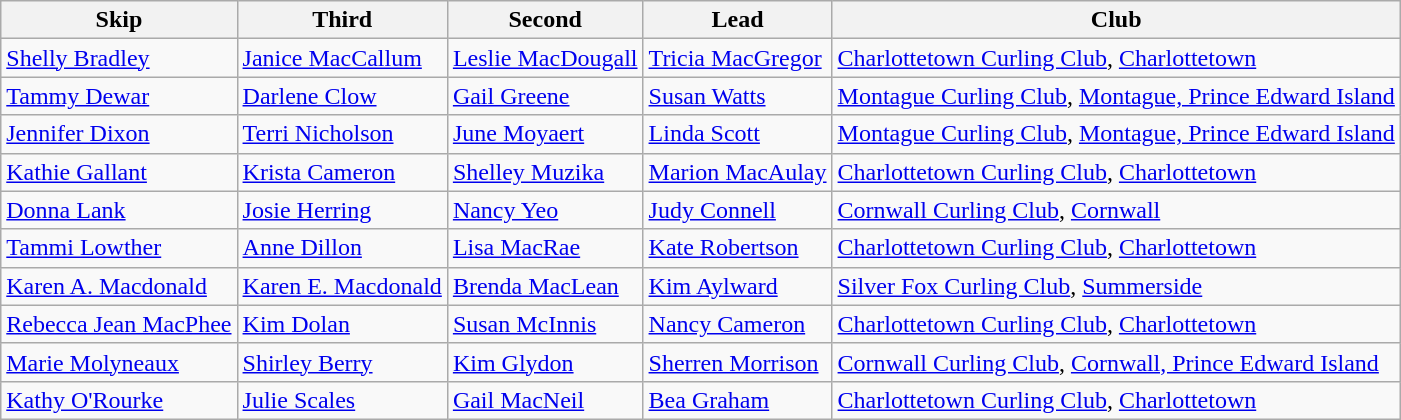<table class="wikitable">
<tr>
<th>Skip</th>
<th>Third</th>
<th>Second</th>
<th>Lead</th>
<th>Club</th>
</tr>
<tr>
<td><a href='#'>Shelly Bradley</a></td>
<td><a href='#'>Janice MacCallum</a></td>
<td><a href='#'>Leslie MacDougall</a></td>
<td><a href='#'>Tricia MacGregor</a></td>
<td><a href='#'>Charlottetown Curling Club</a>, <a href='#'>Charlottetown</a></td>
</tr>
<tr>
<td><a href='#'>Tammy Dewar</a></td>
<td><a href='#'>Darlene Clow</a></td>
<td><a href='#'>Gail Greene</a></td>
<td><a href='#'>Susan Watts</a></td>
<td><a href='#'>Montague Curling Club</a>, <a href='#'>Montague, Prince Edward Island</a></td>
</tr>
<tr>
<td><a href='#'>Jennifer Dixon</a></td>
<td><a href='#'>Terri Nicholson</a></td>
<td><a href='#'>June Moyaert</a></td>
<td><a href='#'>Linda Scott</a></td>
<td><a href='#'>Montague Curling Club</a>, <a href='#'>Montague, Prince Edward Island</a></td>
</tr>
<tr>
<td><a href='#'>Kathie Gallant</a></td>
<td><a href='#'>Krista Cameron</a></td>
<td><a href='#'>Shelley Muzika</a></td>
<td><a href='#'>Marion MacAulay</a></td>
<td><a href='#'>Charlottetown Curling Club</a>, <a href='#'>Charlottetown</a></td>
</tr>
<tr>
<td><a href='#'>Donna Lank</a></td>
<td><a href='#'>Josie Herring</a></td>
<td><a href='#'>Nancy Yeo</a></td>
<td><a href='#'>Judy Connell</a></td>
<td><a href='#'>Cornwall Curling Club</a>, <a href='#'>Cornwall</a></td>
</tr>
<tr>
<td><a href='#'>Tammi Lowther</a></td>
<td><a href='#'>Anne Dillon</a></td>
<td><a href='#'>Lisa MacRae</a></td>
<td><a href='#'>Kate Robertson</a></td>
<td><a href='#'>Charlottetown Curling Club</a>, <a href='#'>Charlottetown</a></td>
</tr>
<tr>
<td><a href='#'>Karen A. Macdonald</a></td>
<td><a href='#'>Karen E. Macdonald</a></td>
<td><a href='#'>Brenda MacLean</a></td>
<td><a href='#'>Kim Aylward</a></td>
<td><a href='#'>Silver Fox Curling Club</a>, <a href='#'>Summerside</a></td>
</tr>
<tr>
<td><a href='#'>Rebecca Jean MacPhee</a></td>
<td><a href='#'>Kim Dolan</a></td>
<td><a href='#'>Susan McInnis</a></td>
<td><a href='#'>Nancy Cameron</a></td>
<td><a href='#'>Charlottetown Curling Club</a>, <a href='#'>Charlottetown</a></td>
</tr>
<tr>
<td><a href='#'>Marie Molyneaux</a></td>
<td><a href='#'>Shirley Berry</a></td>
<td><a href='#'>Kim Glydon</a></td>
<td><a href='#'>Sherren Morrison</a></td>
<td><a href='#'>Cornwall Curling Club</a>, <a href='#'>Cornwall, Prince Edward Island</a></td>
</tr>
<tr>
<td><a href='#'>Kathy O'Rourke</a></td>
<td><a href='#'>Julie Scales</a></td>
<td><a href='#'>Gail MacNeil</a></td>
<td><a href='#'>Bea Graham</a></td>
<td><a href='#'>Charlottetown Curling Club</a>, <a href='#'>Charlottetown</a></td>
</tr>
</table>
